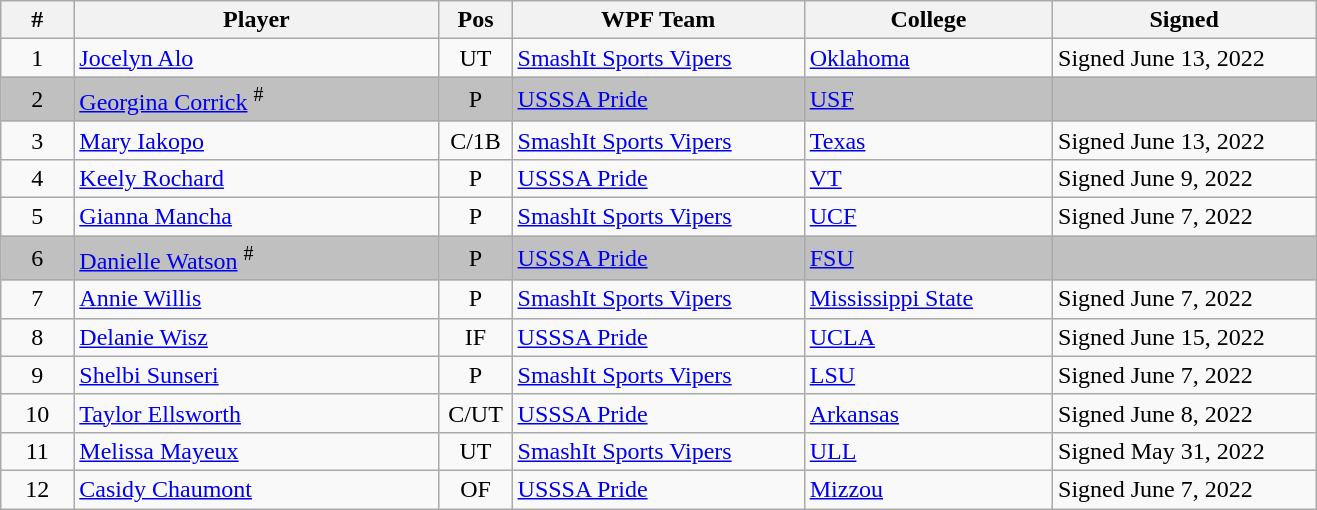<table class="wikitable">
<tr>
<th style="width:5%;">#</th>
<th style="width:25%;">Player</th>
<th style="width:5%;">Pos</th>
<th style="width:20%;">WPF Team</th>
<th style="width:17%;">College</th>
<th style="width:18%;">Signed</th>
</tr>
<tr>
<td align=center>1</td>
<td><a href='#'>Jocelyn Alo</a></td>
<td align=center>UT</td>
<td><a href='#'>SmashIt Sports Vipers</a></td>
<td><a href='#'>Oklahoma</a></td>
<td>Signed June 13, 2022 </td>
</tr>
<tr style="background:#C0C0C0;">
<td align=center>2</td>
<td><a href='#'>Georgina Corrick</a> <sup>#</sup></td>
<td align=center>P</td>
<td><a href='#'>USSSA Pride</a></td>
<td><a href='#'>USF</a></td>
<td> </td>
</tr>
<tr>
<td align=center>3</td>
<td><a href='#'>Mary Iakopo</a></td>
<td align=center>C/1B</td>
<td><a href='#'>SmashIt Sports Vipers</a></td>
<td><a href='#'>Texas</a></td>
<td>Signed June 13, 2022 </td>
</tr>
<tr>
<td align=center>4</td>
<td><a href='#'>Keely Rochard</a></td>
<td align=center>P</td>
<td><a href='#'>USSSA Pride</a></td>
<td><a href='#'>VT</a></td>
<td>Signed June 9, 2022 </td>
</tr>
<tr>
<td align=center>5</td>
<td><a href='#'>Gianna Mancha</a></td>
<td align=center>P</td>
<td><a href='#'>SmashIt Sports Vipers</a></td>
<td><a href='#'>UCF</a></td>
<td>Signed June 7, 2022 </td>
</tr>
<tr style="background:#C0C0C0;">
<td align=center>6</td>
<td><a href='#'>Danielle Watson</a> <sup>#</sup></td>
<td align=center>P</td>
<td><a href='#'>USSSA Pride</a></td>
<td><a href='#'>FSU</a></td>
<td> </td>
</tr>
<tr>
<td align=center>7</td>
<td><a href='#'>Annie Willis</a></td>
<td align=center>P</td>
<td><a href='#'>SmashIt Sports Vipers</a></td>
<td><a href='#'>Mississippi State</a></td>
<td>Signed June 7, 2022 </td>
</tr>
<tr>
<td align=center>8</td>
<td><a href='#'>Delanie Wisz</a></td>
<td align=center>IF</td>
<td><a href='#'>USSSA Pride</a></td>
<td><a href='#'>UCLA</a></td>
<td>Signed June 15, 2022 </td>
</tr>
<tr>
<td align=center>9</td>
<td><a href='#'>Shelbi Sunseri</a></td>
<td align=center>P</td>
<td><a href='#'>SmashIt Sports Vipers</a></td>
<td><a href='#'>LSU</a></td>
<td>Signed June 7, 2022 </td>
</tr>
<tr>
<td align=center>10</td>
<td><a href='#'>Taylor Ellsworth</a></td>
<td align=center>C/UT</td>
<td><a href='#'>USSSA Pride</a></td>
<td><a href='#'>Arkansas</a></td>
<td>Signed June 8, 2022 </td>
</tr>
<tr>
<td align=center>11</td>
<td><a href='#'>Melissa Mayeux</a></td>
<td align=center>UT</td>
<td><a href='#'>SmashIt Sports Vipers</a></td>
<td><a href='#'>ULL</a></td>
<td>Signed May 31, 2022</td>
</tr>
<tr>
<td align=center>12</td>
<td><a href='#'>Casidy Chaumont</a></td>
<td align=center>OF</td>
<td><a href='#'>USSSA Pride</a></td>
<td><a href='#'>Mizzou</a></td>
<td>Signed June 7, 2022 </td>
</tr>
</table>
